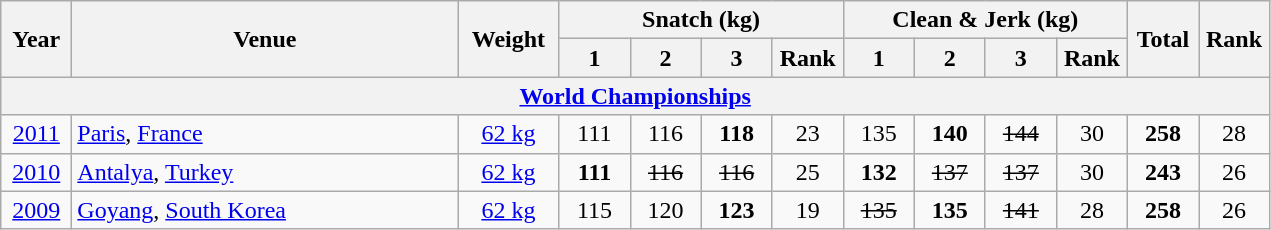<table class = "wikitable" style="text-align:center;">
<tr>
<th rowspan=2 width=40>Year</th>
<th rowspan=2 width=250>Venue</th>
<th rowspan=2 width=60>Weight</th>
<th colspan=4>Snatch (kg)</th>
<th colspan=4>Clean & Jerk (kg)</th>
<th rowspan=2 width=40>Total</th>
<th rowspan=2 width=40>Rank</th>
</tr>
<tr>
<th width=40>1</th>
<th width=40>2</th>
<th width=40>3</th>
<th width=40>Rank</th>
<th width=40>1</th>
<th width=40>2</th>
<th width=40>3</th>
<th width=40>Rank</th>
</tr>
<tr>
<th colspan=13><a href='#'>World Championships</a></th>
</tr>
<tr>
<td><a href='#'>2011</a></td>
<td align=left> <a href='#'>Paris</a>, <a href='#'>France</a></td>
<td><a href='#'>62 kg</a></td>
<td>111</td>
<td>116</td>
<td><strong>118</strong></td>
<td>23</td>
<td>135</td>
<td><strong>140</strong></td>
<td><s>144</s></td>
<td>30</td>
<td><strong>258</strong></td>
<td>28</td>
</tr>
<tr>
<td><a href='#'>2010</a></td>
<td align=left> <a href='#'>Antalya</a>, <a href='#'>Turkey</a></td>
<td><a href='#'>62 kg</a></td>
<td><strong>111</strong></td>
<td><s>116</s></td>
<td><s>116</s></td>
<td>25</td>
<td><strong>132</strong></td>
<td><s>137</s></td>
<td><s>137</s></td>
<td>30</td>
<td><strong>243</strong></td>
<td>26</td>
</tr>
<tr>
<td><a href='#'>2009</a></td>
<td align=left> <a href='#'>Goyang</a>, <a href='#'>South Korea</a></td>
<td><a href='#'>62 kg</a></td>
<td>115</td>
<td>120</td>
<td><strong>123</strong></td>
<td>19</td>
<td><s>135</s></td>
<td><strong>135</strong></td>
<td><s>141</s></td>
<td>28</td>
<td><strong>258</strong></td>
<td>26</td>
</tr>
</table>
